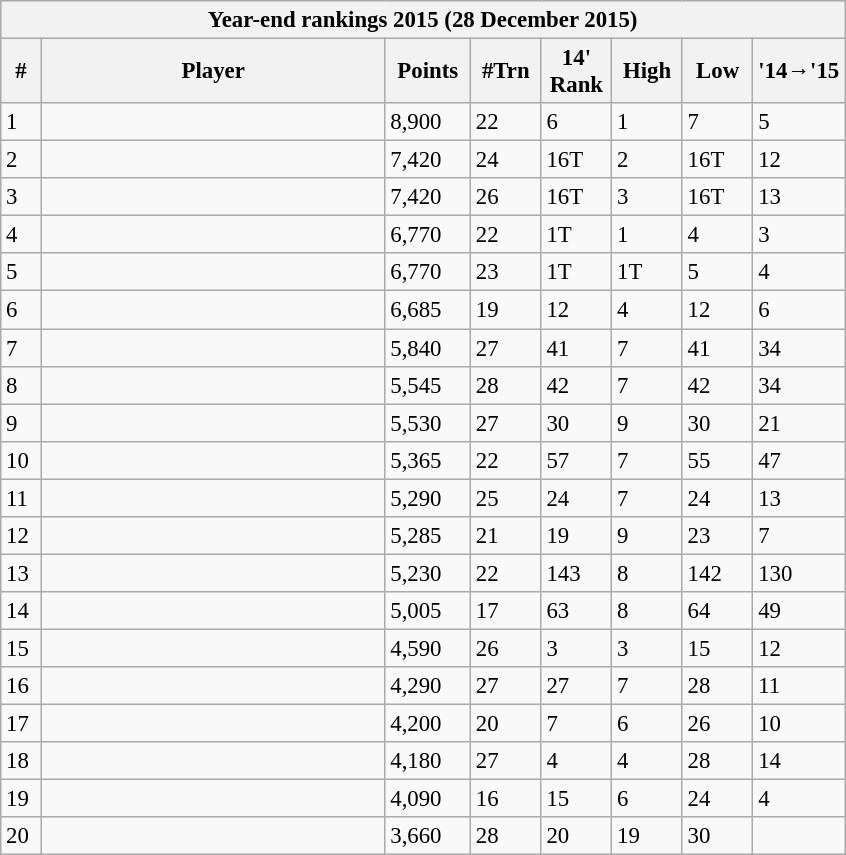<table class="wikitable" style="font-size:95%">
<tr>
<th colspan=8>Year-end rankings 2015 (28 December 2015)</th>
</tr>
<tr>
<th width=20>#</th>
<th width=222>Player</th>
<th width=50>Points</th>
<th width=40>#Trn</th>
<th width=40>14' Rank</th>
<th width=40>High</th>
<th width=40>Low</th>
<th width=50>'14→'15</th>
</tr>
<tr>
<td>1</td>
<td align=left></td>
<td>8,900</td>
<td>22</td>
<td>6</td>
<td>1</td>
<td>7</td>
<td> 5</td>
</tr>
<tr>
<td>2</td>
<td align=left></td>
<td>7,420</td>
<td>24</td>
<td>16T</td>
<td>2</td>
<td>16T</td>
<td> 12</td>
</tr>
<tr>
<td>3</td>
<td align=left></td>
<td>7,420</td>
<td>26</td>
<td>16T</td>
<td>3</td>
<td>16T</td>
<td> 13</td>
</tr>
<tr>
<td>4</td>
<td align=left></td>
<td>6,770</td>
<td>22</td>
<td>1T</td>
<td>1</td>
<td>4</td>
<td> 3</td>
</tr>
<tr>
<td>5</td>
<td align=left></td>
<td>6,770</td>
<td>23</td>
<td>1T</td>
<td>1T</td>
<td>5</td>
<td> 4</td>
</tr>
<tr>
<td>6</td>
<td align=left></td>
<td>6,685</td>
<td>19</td>
<td>12</td>
<td>4</td>
<td>12</td>
<td> 6</td>
</tr>
<tr>
<td>7</td>
<td align=left></td>
<td>5,840</td>
<td>27</td>
<td>41</td>
<td>7</td>
<td>41</td>
<td> 34</td>
</tr>
<tr>
<td>8</td>
<td align=left></td>
<td>5,545</td>
<td>28</td>
<td>42</td>
<td>7</td>
<td>42</td>
<td> 34</td>
</tr>
<tr>
<td>9</td>
<td align=left></td>
<td>5,530</td>
<td>27</td>
<td>30</td>
<td>9</td>
<td>30</td>
<td> 21</td>
</tr>
<tr>
<td>10</td>
<td align=left></td>
<td>5,365</td>
<td>22</td>
<td>57</td>
<td>7</td>
<td>55</td>
<td> 47</td>
</tr>
<tr>
<td>11</td>
<td align=left></td>
<td>5,290</td>
<td>25</td>
<td>24</td>
<td>7</td>
<td>24</td>
<td> 13</td>
</tr>
<tr>
<td>12</td>
<td align=left></td>
<td>5,285</td>
<td>21</td>
<td>19</td>
<td>9</td>
<td>23</td>
<td> 7</td>
</tr>
<tr>
<td>13</td>
<td align=left></td>
<td>5,230</td>
<td>22</td>
<td>143</td>
<td>8</td>
<td>142</td>
<td> 130</td>
</tr>
<tr>
<td>14</td>
<td align=left></td>
<td>5,005</td>
<td>17</td>
<td>63</td>
<td>8</td>
<td>64</td>
<td> 49</td>
</tr>
<tr>
<td>15</td>
<td align=left></td>
<td>4,590</td>
<td>26</td>
<td>3</td>
<td>3</td>
<td>15</td>
<td> 12</td>
</tr>
<tr>
<td>16</td>
<td align=left></td>
<td>4,290</td>
<td>27</td>
<td>27</td>
<td>7</td>
<td>28</td>
<td> 11</td>
</tr>
<tr>
<td>17</td>
<td align=left></td>
<td>4,200</td>
<td>20</td>
<td>7</td>
<td>6</td>
<td>26</td>
<td> 10</td>
</tr>
<tr>
<td>18</td>
<td align=left></td>
<td>4,180</td>
<td>27</td>
<td>4</td>
<td>4</td>
<td>28</td>
<td> 14</td>
</tr>
<tr>
<td>19</td>
<td align=left></td>
<td>4,090</td>
<td>16</td>
<td>15</td>
<td>6</td>
<td>24</td>
<td> 4</td>
</tr>
<tr>
<td>20</td>
<td align=left></td>
<td>3,660</td>
<td>28</td>
<td>20</td>
<td>19</td>
<td>30</td>
<td></td>
</tr>
</table>
